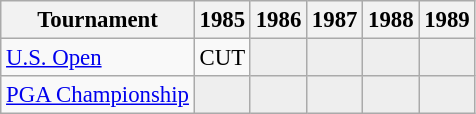<table class="wikitable" style="font-size:95%;text-align:center;">
<tr>
<th>Tournament</th>
<th>1985</th>
<th>1986</th>
<th>1987</th>
<th>1988</th>
<th>1989</th>
</tr>
<tr>
<td align=left><a href='#'>U.S. Open</a></td>
<td>CUT</td>
<td style="background:#eeeeee;"></td>
<td style="background:#eeeeee;"></td>
<td style="background:#eeeeee;"></td>
<td style="background:#eeeeee;"></td>
</tr>
<tr>
<td align=left><a href='#'>PGA Championship</a></td>
<td style="background:#eeeeee;"></td>
<td style="background:#eeeeee;"></td>
<td style="background:#eeeeee;"></td>
<td style="background:#eeeeee;"></td>
<td style="background:#eeeeee;"></td>
</tr>
</table>
